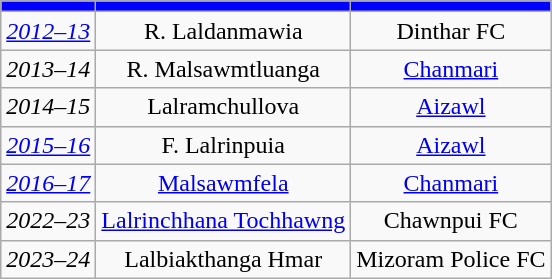<table class="wikitable sortable" style="text-align: center;">
<tr>
<th style="background:#0000FF;"></th>
<th style="background:#0000FF;"></th>
<th style="background:#0000FF;"></th>
</tr>
<tr>
<td><em><a href='#'>2012–13</a></em></td>
<td>R. Laldanmawia</td>
<td>Dinthar FC</td>
</tr>
<tr>
<td><em>2013–14</em></td>
<td>R. Malsawmtluanga</td>
<td><a href='#'>Chanmari</a></td>
</tr>
<tr>
<td><em>2014–15</em></td>
<td>Lalramchullova</td>
<td><a href='#'>Aizawl</a></td>
</tr>
<tr>
<td><em><a href='#'>2015–16</a></em></td>
<td>F. Lalrinpuia</td>
<td><a href='#'>Aizawl</a></td>
</tr>
<tr>
<td><em><a href='#'>2016–17</a></em></td>
<td><a href='#'>Malsawmfela</a></td>
<td><a href='#'>Chanmari</a></td>
</tr>
<tr>
<td><em>2022–23</em></td>
<td><a href='#'>Lalrinchhana Tochhawng</a></td>
<td>Chawnpui FC</td>
</tr>
<tr>
<td><em>2023–24</em></td>
<td>Lalbiakthanga Hmar</td>
<td>Mizoram Police FC</td>
</tr>
</table>
